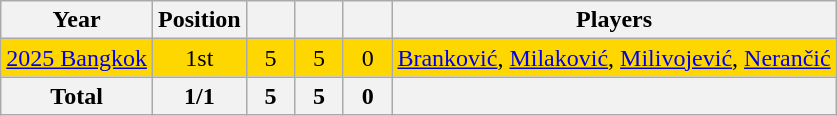<table class="wikitable" style="text-align: center;">
<tr>
<th>Year</th>
<th>Position</th>
<th width=25px></th>
<th width=25px></th>
<th width=25px></th>
<th>Players</th>
</tr>
<tr bgcolor="gold">
<td style="text-align:left;"> <a href='#'>2025 Bangkok</a></td>
<td>1st </td>
<td>5</td>
<td>5</td>
<td>0</td>
<td><a href='#'>Branković</a>, <a href='#'>Milaković</a>, <a href='#'>Milivojević</a>, <a href='#'>Nerančić</a></td>
</tr>
<tr>
<th>Total</th>
<th>1/1</th>
<th>5</th>
<th>5</th>
<th>0</th>
<th></th>
</tr>
</table>
